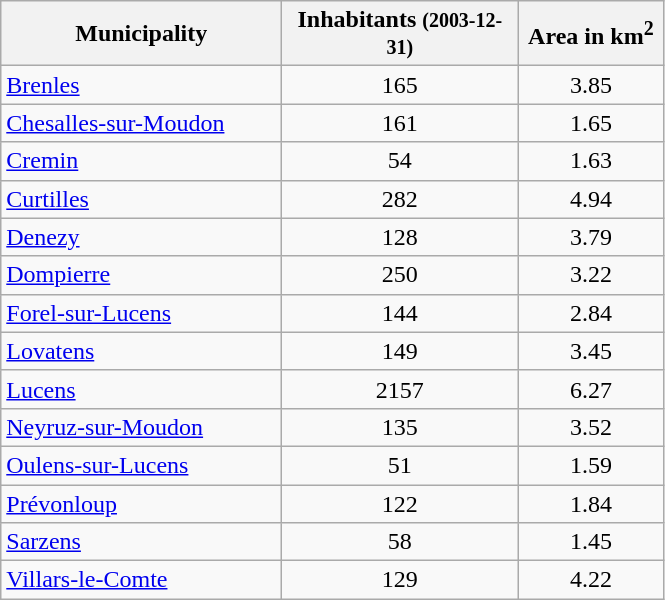<table class=wikitable>
<tr>
<th width="180">Municipality</th>
<th width="150">Inhabitants <small>(2003-12-31)</small></th>
<th width="90">Area in km<sup>2</sup></th>
</tr>
<tr>
<td><a href='#'>Brenles</a></td>
<td align="center">165</td>
<td align="center">3.85</td>
</tr>
<tr>
<td><a href='#'>Chesalles-sur-Moudon</a></td>
<td align="center">161</td>
<td align="center">1.65</td>
</tr>
<tr>
<td><a href='#'>Cremin</a></td>
<td align="center">54</td>
<td align="center">1.63</td>
</tr>
<tr>
<td><a href='#'>Curtilles</a></td>
<td align="center">282</td>
<td align="center">4.94</td>
</tr>
<tr>
<td><a href='#'>Denezy</a></td>
<td align="center">128</td>
<td align="center">3.79</td>
</tr>
<tr>
<td><a href='#'>Dompierre</a></td>
<td align="center">250</td>
<td align="center">3.22</td>
</tr>
<tr>
<td><a href='#'>Forel-sur-Lucens</a></td>
<td align="center">144</td>
<td align="center">2.84</td>
</tr>
<tr>
<td><a href='#'>Lovatens</a></td>
<td align="center">149</td>
<td align="center">3.45</td>
</tr>
<tr>
<td><a href='#'>Lucens</a></td>
<td align="center">2157</td>
<td align="center">6.27</td>
</tr>
<tr>
<td><a href='#'>Neyruz-sur-Moudon</a></td>
<td align="center">135</td>
<td align="center">3.52</td>
</tr>
<tr>
<td><a href='#'>Oulens-sur-Lucens</a></td>
<td align="center">51</td>
<td align="center">1.59</td>
</tr>
<tr>
<td><a href='#'>Prévonloup</a></td>
<td align="center">122</td>
<td align="center">1.84</td>
</tr>
<tr>
<td><a href='#'>Sarzens</a></td>
<td align="center">58</td>
<td align="center">1.45</td>
</tr>
<tr>
<td><a href='#'>Villars-le-Comte</a></td>
<td align="center">129</td>
<td align="center">4.22</td>
</tr>
</table>
